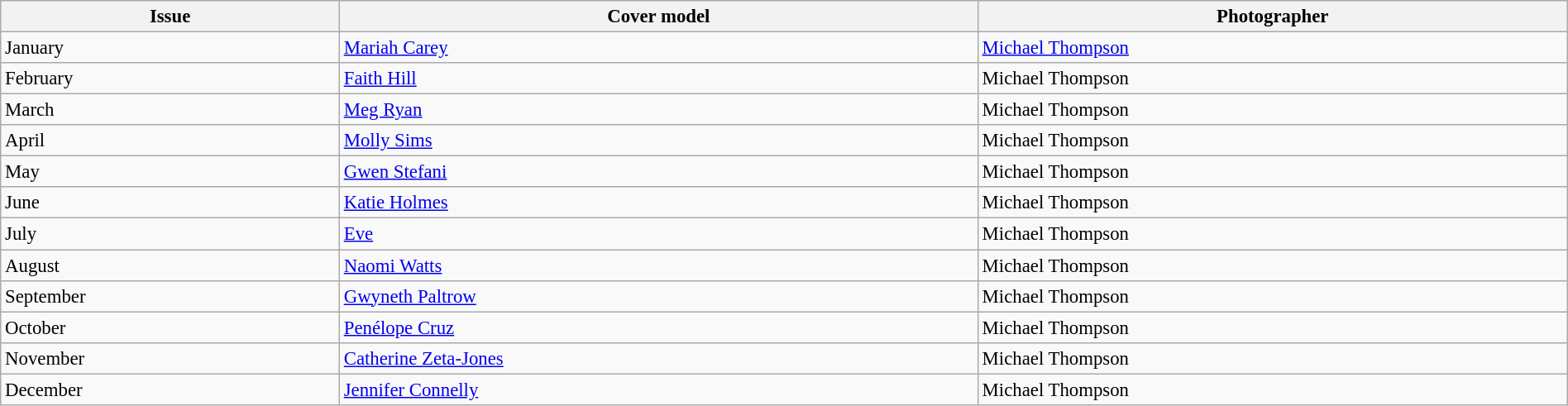<table class="sortable wikitable"  style="font-size:95%; width:100%;">
<tr>
<th style="text-align:center;">Issue</th>
<th style="text-align:center;">Cover model</th>
<th style="text-align:center;">Photographer</th>
</tr>
<tr>
<td>January</td>
<td><a href='#'>Mariah Carey</a></td>
<td><a href='#'>Michael Thompson</a></td>
</tr>
<tr>
<td>February</td>
<td><a href='#'>Faith Hill</a></td>
<td>Michael Thompson</td>
</tr>
<tr>
<td>March</td>
<td><a href='#'>Meg Ryan</a></td>
<td>Michael Thompson</td>
</tr>
<tr>
<td>April</td>
<td><a href='#'>Molly Sims</a></td>
<td>Michael Thompson</td>
</tr>
<tr>
<td>May</td>
<td><a href='#'>Gwen Stefani</a></td>
<td>Michael Thompson</td>
</tr>
<tr>
<td>June</td>
<td><a href='#'>Katie Holmes</a></td>
<td>Michael Thompson</td>
</tr>
<tr>
<td>July</td>
<td><a href='#'>Eve</a></td>
<td>Michael Thompson</td>
</tr>
<tr>
<td>August</td>
<td><a href='#'>Naomi Watts</a></td>
<td>Michael Thompson</td>
</tr>
<tr>
<td>September</td>
<td><a href='#'>Gwyneth Paltrow</a></td>
<td>Michael Thompson</td>
</tr>
<tr>
<td>October</td>
<td><a href='#'>Penélope Cruz</a></td>
<td>Michael Thompson</td>
</tr>
<tr>
<td>November</td>
<td><a href='#'>Catherine Zeta-Jones</a></td>
<td>Michael Thompson</td>
</tr>
<tr>
<td>December</td>
<td><a href='#'>Jennifer Connelly</a></td>
<td>Michael Thompson</td>
</tr>
</table>
